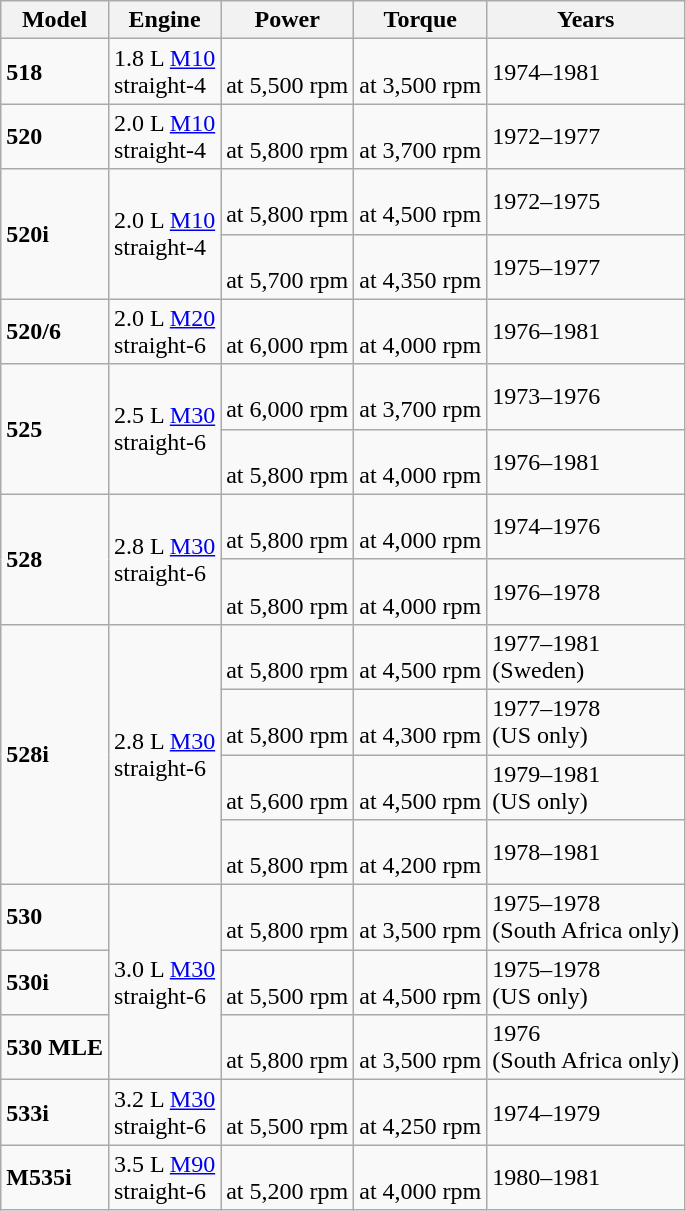<table class="wikitable sortable">
<tr>
<th>Model</th>
<th>Engine</th>
<th>Power</th>
<th>Torque</th>
<th>Years</th>
</tr>
<tr>
<td><strong>518</strong></td>
<td>1.8 L <a href='#'>M10</a> <br> straight-4</td>
<td> <br> at 5,500 rpm</td>
<td> <br> at 3,500 rpm</td>
<td>1974–1981</td>
</tr>
<tr>
<td><strong>520</strong></td>
<td>2.0 L <a href='#'>M10</a> <br> straight-4</td>
<td> <br> at 5,800 rpm</td>
<td> <br> at 3,700 rpm</td>
<td>1972–1977</td>
</tr>
<tr>
<td rowspan="2"><strong>520i</strong></td>
<td rowspan="2">2.0 L <a href='#'>M10</a> <br> straight-4</td>
<td> <br> at 5,800 rpm</td>
<td> <br> at 4,500 rpm</td>
<td>1972–1975</td>
</tr>
<tr>
<td> <br>  at 5,700 rpm</td>
<td> <br> at 4,350 rpm</td>
<td>1975–1977</td>
</tr>
<tr>
<td><strong>520/6</strong></td>
<td>2.0 L <a href='#'>M20</a> <br> straight-6</td>
<td> <br> at 6,000 rpm</td>
<td> <br> at 4,000 rpm</td>
<td>1976–1981</td>
</tr>
<tr>
<td rowspan="2"><strong>525</strong></td>
<td rowspan="2">2.5 L <a href='#'>M30</a> <br> straight-6</td>
<td> <br> at 6,000 rpm</td>
<td> <br> at 3,700 rpm</td>
<td>1973–1976</td>
</tr>
<tr>
<td> <br> at 5,800 rpm</td>
<td> <br> at 4,000 rpm</td>
<td>1976–1981</td>
</tr>
<tr>
<td rowspan="2"><strong>528</strong></td>
<td rowspan="2">2.8 L <a href='#'>M30</a> <br> straight-6</td>
<td> <br> at 5,800 rpm</td>
<td> <br> at 4,000 rpm</td>
<td>1974–1976</td>
</tr>
<tr>
<td> <br> at 5,800 rpm</td>
<td> <br> at 4,000 rpm</td>
<td>1976–1978</td>
</tr>
<tr>
<td rowspan="4"><strong>528i</strong></td>
<td rowspan="4">2.8 L <a href='#'>M30</a> <br> straight-6</td>
<td> <br> at 5,800 rpm</td>
<td> <br> at 4,500 rpm</td>
<td>1977–1981 <br> (Sweden)</td>
</tr>
<tr>
<td> <br> at 5,800 rpm</td>
<td> <br> at 4,300 rpm</td>
<td>1977–1978 <br> (US only)</td>
</tr>
<tr>
<td> <br> at 5,600 rpm</td>
<td> <br> at 4,500 rpm</td>
<td>1979–1981 <br> (US only)</td>
</tr>
<tr>
<td> <br> at 5,800 rpm</td>
<td> <br> at 4,200 rpm</td>
<td>1978–1981</td>
</tr>
<tr>
<td><strong>530</strong></td>
<td rowspan=3>3.0 L <a href='#'>M30</a> <br> straight-6</td>
<td> <br> at 5,800 rpm</td>
<td> <br> at 3,500 rpm</td>
<td>1975–1978 <br> (South Africa only)</td>
</tr>
<tr>
<td><strong>530i</strong></td>
<td> <br> at 5,500 rpm</td>
<td> <br> at 4,500 rpm</td>
<td>1975–1978 <br> (US only)</td>
</tr>
<tr>
<td><strong>530 MLE</strong></td>
<td> <br> at 5,800 rpm</td>
<td> <br> at 3,500 rpm</td>
<td>1976 <br> (South Africa only)</td>
</tr>
<tr>
<td><strong>533i</strong></td>
<td>3.2 L <a href='#'>M30</a> <br> straight-6</td>
<td> <br> at 5,500 rpm</td>
<td> <br> at 4,250 rpm</td>
<td>1974–1979</td>
</tr>
<tr>
<td><strong>M535i</strong></td>
<td>3.5 L <a href='#'>M90</a> <br> straight-6</td>
<td> <br> at 5,200 rpm</td>
<td> <br> at 4,000 rpm</td>
<td>1980–1981</td>
</tr>
</table>
